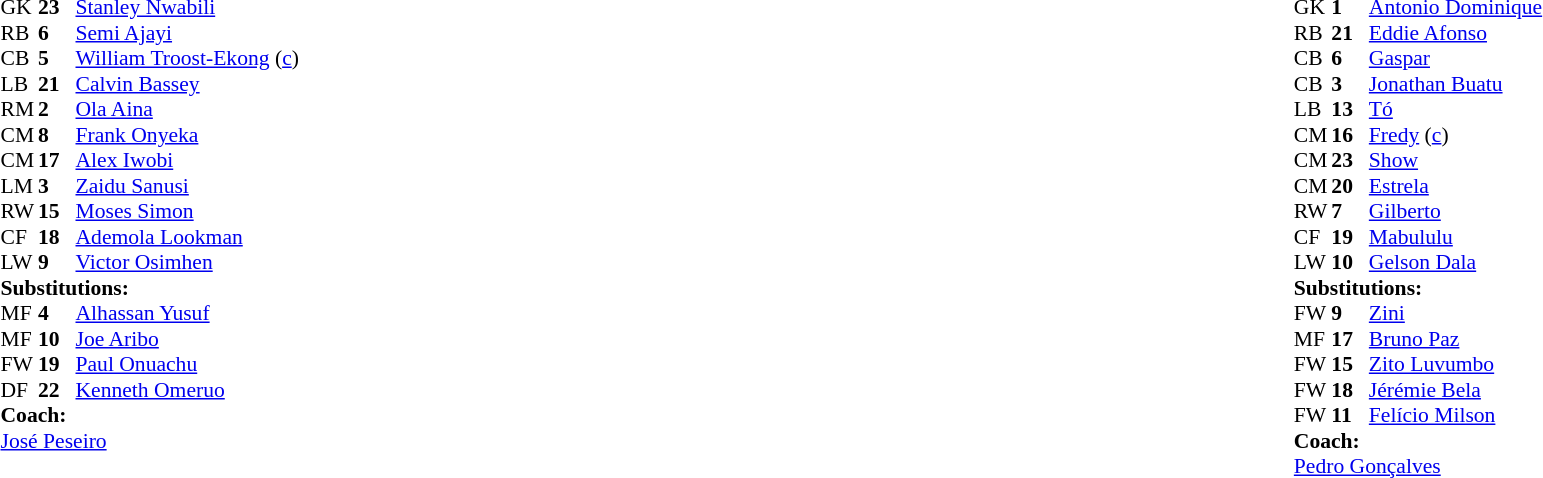<table width="100%">
<tr>
<td valign="top" width="40%"><br><table style="font-size:90%" cellspacing="0" cellpadding="0">
<tr>
<th width=25></th>
<th width=25></th>
</tr>
<tr>
<td>GK</td>
<td><strong>23</strong></td>
<td><a href='#'>Stanley Nwabili</a></td>
</tr>
<tr>
<td>RB</td>
<td><strong>6</strong></td>
<td><a href='#'>Semi Ajayi</a></td>
</tr>
<tr>
<td>CB</td>
<td><strong>5</strong></td>
<td><a href='#'>William Troost-Ekong</a> (<a href='#'>c</a>)</td>
</tr>
<tr>
<td>LB</td>
<td><strong>21</strong></td>
<td><a href='#'>Calvin Bassey</a></td>
<td></td>
</tr>
<tr>
<td>RM</td>
<td><strong>2</strong></td>
<td><a href='#'>Ola Aina</a></td>
</tr>
<tr>
<td>CM</td>
<td><strong>8</strong></td>
<td><a href='#'>Frank Onyeka</a></td>
<td></td>
<td></td>
</tr>
<tr>
<td>CM</td>
<td><strong>17</strong></td>
<td><a href='#'>Alex Iwobi</a></td>
<td></td>
<td></td>
</tr>
<tr>
<td>LM</td>
<td><strong>3</strong></td>
<td><a href='#'>Zaidu Sanusi</a></td>
</tr>
<tr>
<td>RW</td>
<td><strong>15</strong></td>
<td><a href='#'>Moses Simon</a></td>
</tr>
<tr>
<td>CF</td>
<td><strong>18</strong></td>
<td><a href='#'>Ademola Lookman</a></td>
<td></td>
<td></td>
</tr>
<tr>
<td>LW</td>
<td><strong>9</strong></td>
<td><a href='#'>Victor Osimhen</a></td>
<td></td>
<td></td>
</tr>
<tr>
<td colspan=3><strong>Substitutions:</strong></td>
</tr>
<tr>
<td>MF</td>
<td><strong>4</strong></td>
<td><a href='#'>Alhassan Yusuf</a></td>
<td></td>
<td></td>
</tr>
<tr>
<td>MF</td>
<td><strong>10</strong></td>
<td><a href='#'>Joe Aribo</a></td>
<td></td>
<td></td>
</tr>
<tr>
<td>FW</td>
<td><strong>19</strong></td>
<td><a href='#'>Paul Onuachu</a></td>
<td></td>
<td></td>
</tr>
<tr>
<td>DF</td>
<td><strong>22</strong></td>
<td><a href='#'>Kenneth Omeruo</a></td>
<td></td>
<td></td>
</tr>
<tr>
<td colspan=3><strong>Coach:</strong></td>
</tr>
<tr>
<td colspan=3> <a href='#'>José Peseiro</a></td>
</tr>
</table>
</td>
<td valign="top"></td>
<td valign="top" width="50%"><br><table style="font-size:90%; margin:auto" cellspacing="0" cellpadding="0">
<tr>
<th width=25></th>
<th width=25></th>
</tr>
<tr>
<td>GK</td>
<td><strong>1</strong></td>
<td><a href='#'>Antonio Dominique</a></td>
</tr>
<tr>
<td>RB</td>
<td><strong>21</strong></td>
<td><a href='#'>Eddie Afonso</a></td>
<td></td>
<td></td>
</tr>
<tr>
<td>CB</td>
<td><strong>6</strong></td>
<td><a href='#'>Gaspar</a></td>
<td></td>
</tr>
<tr>
<td>CB</td>
<td><strong>3</strong></td>
<td><a href='#'>Jonathan Buatu</a></td>
</tr>
<tr>
<td>LB</td>
<td><strong>13</strong></td>
<td><a href='#'>Tó</a></td>
</tr>
<tr>
<td>CM</td>
<td><strong>16</strong></td>
<td><a href='#'>Fredy</a> (<a href='#'>c</a>)</td>
<td></td>
<td></td>
</tr>
<tr>
<td>CM</td>
<td><strong>23</strong></td>
<td><a href='#'>Show</a></td>
</tr>
<tr>
<td>CM</td>
<td><strong>20</strong></td>
<td><a href='#'>Estrela</a></td>
<td></td>
<td></td>
</tr>
<tr>
<td>RW</td>
<td><strong>7</strong></td>
<td><a href='#'>Gilberto</a></td>
<td></td>
<td></td>
</tr>
<tr>
<td>CF</td>
<td><strong>19</strong></td>
<td><a href='#'>Mabululu</a></td>
<td></td>
</tr>
<tr>
<td>LW</td>
<td><strong>10</strong></td>
<td><a href='#'>Gelson Dala</a></td>
<td></td>
<td></td>
</tr>
<tr>
<td colspan=3><strong>Substitutions:</strong></td>
</tr>
<tr>
<td>FW</td>
<td><strong>9</strong></td>
<td><a href='#'>Zini</a></td>
<td></td>
<td></td>
</tr>
<tr>
<td>MF</td>
<td><strong>17</strong></td>
<td><a href='#'>Bruno Paz</a></td>
<td></td>
<td></td>
</tr>
<tr>
<td>FW</td>
<td><strong>15</strong></td>
<td><a href='#'>Zito Luvumbo</a></td>
<td></td>
<td></td>
</tr>
<tr>
<td>FW</td>
<td><strong>18</strong></td>
<td><a href='#'>Jérémie Bela</a></td>
<td></td>
<td></td>
</tr>
<tr>
<td>FW</td>
<td><strong>11</strong></td>
<td><a href='#'>Felício Milson</a></td>
<td></td>
<td></td>
</tr>
<tr>
<td colspan=3><strong>Coach:</strong></td>
</tr>
<tr>
<td colspan=3> <a href='#'>Pedro Gonçalves</a></td>
</tr>
</table>
</td>
</tr>
</table>
